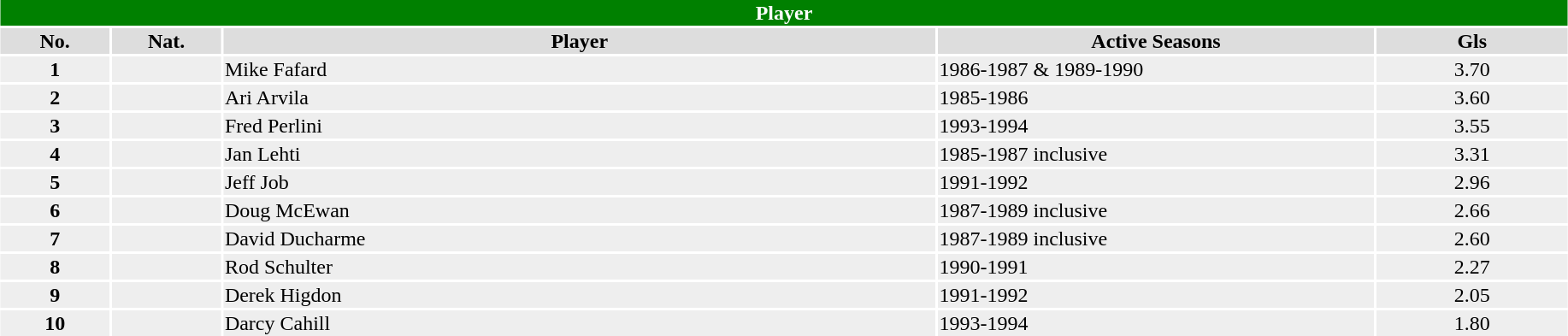<table class="toccolours"  style="width:97%; clear:both; margin:1.5em auto; text-align:center;">
<tr>
<th colspan="11" style="background:green; color:white;">Player</th>
</tr>
<tr style="background:#ddd;">
<th width=7%>No.</th>
<th width=7%>Nat.</th>
<th !width=30%>Player</th>
<th width=28%>Active Seasons</th>
<th widith=28%>Gls</th>
</tr>
<tr style="background:#eee;">
<td><strong>1</strong></td>
<td></td>
<td align="left">Mike Fafard</td>
<td align=left>1986-1987 & 1989-1990</td>
<td>3.70</td>
</tr>
<tr style="background:#eee;">
<td><strong>2</strong></td>
<td></td>
<td align=left>Ari Arvila</td>
<td align=left>1985-1986</td>
<td>3.60</td>
</tr>
<tr style="background:#eee;">
<td><strong>3</strong></td>
<td></td>
<td align=left>Fred Perlini</td>
<td align=left>1993-1994</td>
<td>3.55</td>
</tr>
<tr style="background:#eee;">
<td><strong>4</strong></td>
<td></td>
<td align=left>Jan Lehti</td>
<td align=left>1985-1987 inclusive</td>
<td>3.31</td>
</tr>
<tr style="background:#eee;">
<td><strong>5</strong></td>
<td></td>
<td align=left>Jeff Job</td>
<td align=left>1991-1992</td>
<td>2.96</td>
</tr>
<tr style="background:#eee;">
<td><strong>6</strong></td>
<td></td>
<td align=left>Doug McEwan</td>
<td align=left>1987-1989 inclusive</td>
<td>2.66</td>
</tr>
<tr style="background:#eee;">
<td><strong>7</strong></td>
<td></td>
<td align=left>David Ducharme</td>
<td align=left>1987-1989 inclusive</td>
<td>2.60</td>
</tr>
<tr style="background:#eee;">
<td><strong>8</strong></td>
<td></td>
<td align=left>Rod Schulter</td>
<td align=left>1990-1991</td>
<td>2.27</td>
</tr>
<tr style="background:#eee;">
<td><strong>9</strong></td>
<td></td>
<td align=left>Derek Higdon</td>
<td align=left>1991-1992</td>
<td>2.05</td>
</tr>
<tr style="background:#eee;">
<td><strong>10</strong></td>
<td></td>
<td align=left>Darcy Cahill</td>
<td align=left>1993-1994</td>
<td>1.80</td>
</tr>
<tr style="background:#eee;">
</tr>
</table>
